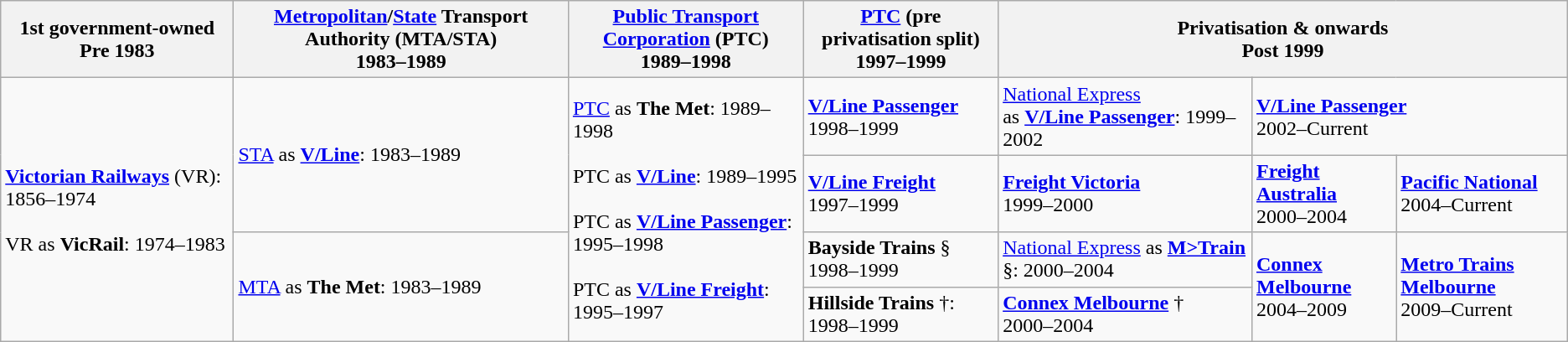<table class="wikitable">
<tr>
<th>1st government-owned<br>Pre 1983</th>
<th><a href='#'>Metropolitan</a>/<a href='#'>State</a> Transport Authority (MTA/STA)<br>1983–1989</th>
<th><a href='#'>Public Transport Corporation</a> (PTC)<br>1989–1998</th>
<th><a href='#'>PTC</a> (pre privatisation split)<br>1997–1999</th>
<th colspan="3">Privatisation & onwards<br>Post 1999</th>
</tr>
<tr>
<td rowspan="4"><strong><a href='#'>Victorian Railways</a></strong> (VR): 1856–1974<br><br>VR as <strong>VicRail</strong>: 1974–1983</td>
<td rowspan="2"><a href='#'>STA</a> as <strong><a href='#'>V/Line</a></strong>: 1983–1989</td>
<td rowspan="5"><a href='#'>PTC</a> as <strong>The Met</strong>: 1989–1998<br><br>PTC as <strong><a href='#'>V/Line</a></strong>: 1989–1995<br><br>PTC as <strong><a href='#'>V/Line Passenger</a></strong>: 1995–1998<br><br>PTC as <strong><a href='#'>V/Line Freight</a></strong>: 1995–1997</td>
<td><strong><a href='#'>V/Line Passenger</a></strong><br>1998–1999</td>
<td><a href='#'>National Express</a><br>as <strong><a href='#'>V/Line Passenger</a></strong>: 1999–2002</td>
<td colspan="2"><strong><a href='#'>V/Line Passenger</a></strong><br>2002–Current</td>
</tr>
<tr>
<td><strong><a href='#'>V/Line Freight</a></strong><br>1997–1999</td>
<td><strong><a href='#'>Freight Victoria</a></strong><br>1999–2000</td>
<td><strong><a href='#'>Freight Australia</a></strong><br>2000–2004</td>
<td><strong><a href='#'>Pacific National</a></strong><br>2004–Current</td>
</tr>
<tr>
<td rowspan="2"><a href='#'>MTA</a> as <strong>The Met</strong>: 1983–1989</td>
<td><strong>Bayside Trains</strong> §<br>1998–1999</td>
<td><a href='#'>National Express</a> as <strong><a href='#'>M>Train</a></strong> §: 2000–2004</td>
<td rowspan="2"><strong><a href='#'>Connex Melbourne</a></strong><br>2004–2009</td>
<td rowspan="2"><strong><a href='#'>Metro Trains Melbourne</a></strong><br>2009–Current</td>
</tr>
<tr>
<td><strong>Hillside Trains</strong> †: 1998–1999</td>
<td><strong><a href='#'>Connex Melbourne</a></strong> †<br>2000–2004</td>
</tr>
</table>
